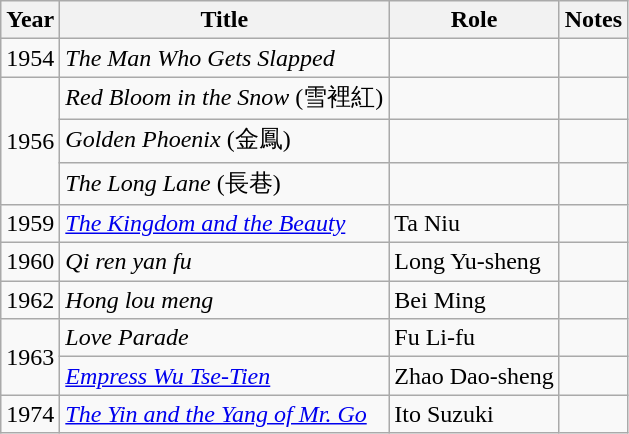<table class="wikitable">
<tr>
<th>Year</th>
<th>Title</th>
<th>Role</th>
<th>Notes</th>
</tr>
<tr>
<td>1954</td>
<td><em>The Man Who Gets Slapped</em></td>
<td></td>
<td></td>
</tr>
<tr>
<td rowspan="3">1956</td>
<td><em>Red Bloom in the Snow</em> (雪裡紅)</td>
<td></td>
<td></td>
</tr>
<tr>
<td><em>Golden Phoenix</em> (金鳳)</td>
<td></td>
<td></td>
</tr>
<tr>
<td><em>The Long Lane</em> (長巷)</td>
<td></td>
<td></td>
</tr>
<tr>
<td>1959</td>
<td><em><a href='#'>The Kingdom and the Beauty</a></em></td>
<td>Ta Niu</td>
<td></td>
</tr>
<tr>
<td>1960</td>
<td><em>Qi ren yan fu</em></td>
<td>Long Yu-sheng</td>
<td></td>
</tr>
<tr>
<td>1962</td>
<td><em>Hong lou meng</em></td>
<td>Bei Ming</td>
<td></td>
</tr>
<tr>
<td rowspan="2">1963</td>
<td><em>Love Parade</em></td>
<td>Fu Li-fu</td>
<td></td>
</tr>
<tr>
<td><a href='#'><em>Empress Wu Tse-Tien</em></a></td>
<td>Zhao Dao-sheng</td>
<td></td>
</tr>
<tr>
<td>1974</td>
<td><em><a href='#'>The Yin and the Yang of Mr. Go</a></em></td>
<td>Ito Suzuki</td>
<td></td>
</tr>
</table>
